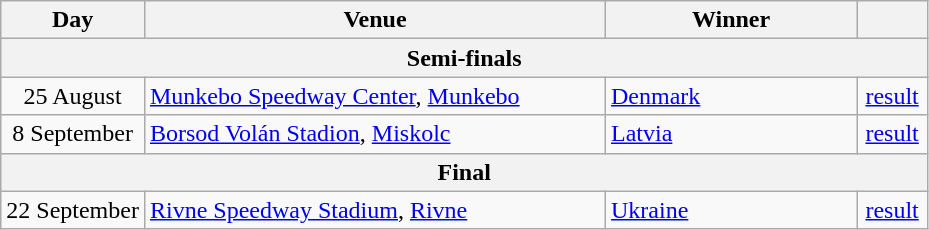<table class=wikitable>
<tr>
<th>Day</th>
<th width=300px>Venue</th>
<th width=160px>Winner</th>
<th width=40px></th>
</tr>
<tr>
<th colspan=4>Semi-finals</th>
</tr>
<tr>
<td align=center>25 August</td>
<td> <a href='#'>Munkebo Speedway Center</a>, <a href='#'>Munkebo</a></td>
<td> <a href='#'>Denmark</a></td>
<td align=center><a href='#'>result</a></td>
</tr>
<tr>
<td align=center>8 September</td>
<td> <a href='#'>Borsod Volán Stadion</a>, <a href='#'>Miskolc</a></td>
<td> <a href='#'>Latvia</a></td>
<td align=center><a href='#'>result</a></td>
</tr>
<tr>
<th colspan=4>Final</th>
</tr>
<tr>
<td align=center>22 September</td>
<td> <a href='#'>Rivne Speedway Stadium</a>, <a href='#'>Rivne</a></td>
<td> <a href='#'>Ukraine</a></td>
<td align=center><a href='#'>result</a></td>
</tr>
</table>
